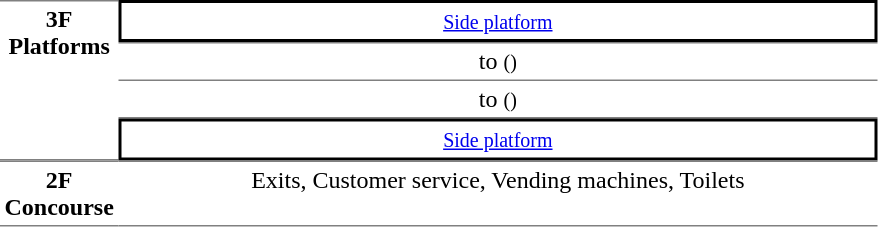<table table border=0 cellspacing=0 cellpadding=3>
<tr>
<td style="border-bottom:solid 1px gray;border-top:solid 1px gray;text-align:center" rowspan="4" valign=top width=50><strong>3F<br>Platforms</strong></td>
<td style="border-right:solid 2px black;border-left:solid 2px black;border-top:solid 2px black;border-bottom:solid 2px black;text-align:center;"><small><a href='#'>Side platform</a></small></td>
</tr>
<tr>
<td style="border-bottom:solid 1px gray;border-top:solid 1px gray;text-align:center;">  to  <small>()</small></td>
</tr>
<tr>
<td style="border-bottom:solid 1px gray;text-align:center;"> to  <small>() </small></td>
</tr>
<tr>
<td style="border-right:solid 2px black;border-left:solid 2px black;border-top:solid 2px black;border-bottom:solid 2px black;text-align:center;"><small><a href='#'>Side platform</a></small></td>
</tr>
<tr>
<td style="border-bottom:solid 1px gray; border-top:solid 1px gray;text-align:center" valign=top><strong>2F<br>Concourse</strong></td>
<td style="border-bottom:solid 1px gray; border-top:solid 1px gray;text-align:center" valign=top width=500>Exits, Customer service, Vending machines, Toilets</td>
</tr>
</table>
